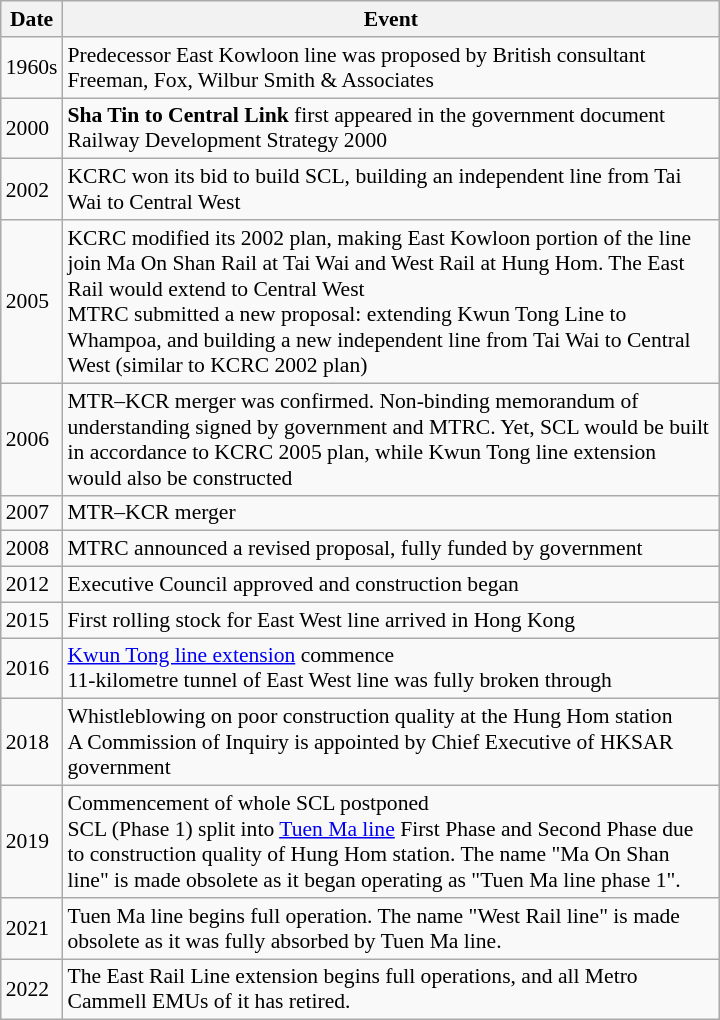<table class="wikitable floatright" style="font-size: 90%;width:480px">
<tr>
<th>Date</th>
<th>Event</th>
</tr>
<tr>
<td>1960s</td>
<td>Predecessor East Kowloon line was proposed by British consultant Freeman, Fox, Wilbur Smith & Associates</td>
</tr>
<tr>
<td>2000</td>
<td><strong>Sha Tin to Central Link</strong> first appeared in the government document Railway Development Strategy 2000</td>
</tr>
<tr>
<td>2002</td>
<td>KCRC won its bid to build SCL, building an independent line from Tai Wai to Central West</td>
</tr>
<tr>
<td>2005</td>
<td>KCRC modified its 2002 plan, making East Kowloon portion of the line join Ma On Shan Rail at Tai Wai and West Rail at Hung Hom. The East Rail would extend to Central West<br> MTRC submitted a new proposal: extending Kwun Tong Line to Whampoa, and building a new independent line from Tai Wai to Central West (similar to KCRC 2002 plan)</td>
</tr>
<tr>
<td>2006</td>
<td>MTR–KCR merger was confirmed. Non-binding memorandum of understanding signed by government and MTRC. Yet, SCL would be built in accordance to KCRC 2005 plan, while Kwun Tong line extension would also be constructed</td>
</tr>
<tr>
<td>2007</td>
<td>MTR–KCR merger</td>
</tr>
<tr>
<td>2008</td>
<td>MTRC announced a revised proposal, fully funded by government</td>
</tr>
<tr>
<td>2012</td>
<td>Executive Council approved and construction began</td>
</tr>
<tr>
<td>2015</td>
<td>First rolling stock for East West line arrived in Hong Kong</td>
</tr>
<tr>
<td>2016</td>
<td><a href='#'>Kwun Tong line extension</a> commence<br> 11-kilometre tunnel of East West line was fully broken through</td>
</tr>
<tr>
<td>2018</td>
<td>Whistleblowing on poor construction quality at the Hung Hom station<br>A Commission of Inquiry is appointed by Chief Executive of HKSAR government</td>
</tr>
<tr>
<td>2019</td>
<td>Commencement of whole SCL postponed<br>SCL (Phase 1) split into <a href='#'>Tuen Ma line</a> First Phase and Second Phase due to construction quality of Hung Hom station. The name "Ma On Shan line" is made obsolete as it began operating as "Tuen Ma line phase 1".</td>
</tr>
<tr>
<td>2021</td>
<td>Tuen Ma line begins full operation. The name "West Rail line" is made obsolete as it was fully absorbed by Tuen Ma line.</td>
</tr>
<tr>
<td>2022</td>
<td>The East Rail Line extension begins full operations, and all Metro Cammell EMUs of it has retired.</td>
</tr>
</table>
